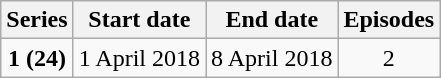<table class="wikitable" style="text-align:center;">
<tr>
<th>Series</th>
<th>Start date</th>
<th>End date</th>
<th>Episodes</th>
</tr>
<tr>
<td><strong>1 (24)</strong></td>
<td>1 April 2018</td>
<td>8 April 2018</td>
<td>2</td>
</tr>
</table>
